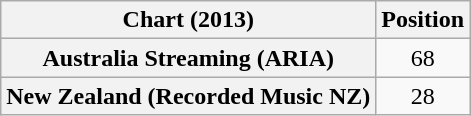<table class="wikitable plainrowheaders" style="text-align:center">
<tr>
<th>Chart (2013)</th>
<th>Position</th>
</tr>
<tr>
<th scope="row">Australia Streaming (ARIA)</th>
<td>68</td>
</tr>
<tr>
<th scope="row">New Zealand (Recorded Music NZ)</th>
<td>28</td>
</tr>
</table>
